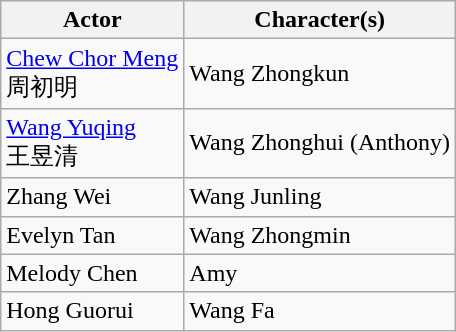<table class="wikitable">
<tr>
<th>Actor</th>
<th>Character(s)</th>
</tr>
<tr>
<td><a href='#'>Chew Chor Meng</a>  <br> 周初明</td>
<td>Wang Zhongkun</td>
</tr>
<tr>
<td><a href='#'>Wang Yuqing</a> <br> 王昱清</td>
<td>Wang Zhonghui (Anthony)</td>
</tr>
<tr>
<td>Zhang Wei</td>
<td>Wang Junling</td>
</tr>
<tr>
<td>Evelyn Tan</td>
<td>Wang Zhongmin</td>
</tr>
<tr>
<td>Melody Chen</td>
<td>Amy</td>
</tr>
<tr>
<td>Hong Guorui</td>
<td>Wang Fa</td>
</tr>
</table>
